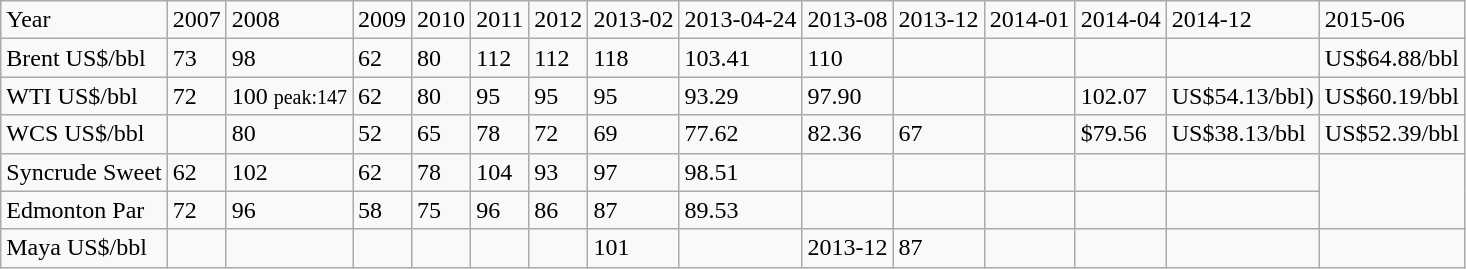<table class="wikitable">
<tr>
<td>Year</td>
<td> 2007</td>
<td> 2008</td>
<td> 2009</td>
<td> 2010</td>
<td> 2011</td>
<td> 2012</td>
<td> 2013-02</td>
<td> 2013-04-24</td>
<td> 2013-08</td>
<td> 2013-12</td>
<td>2014-01</td>
<td>2014-04</td>
<td>2014-12</td>
<td>2015-06</td>
</tr>
<tr>
<td>Brent US$/bbl</td>
<td> 73</td>
<td> 98</td>
<td> 62</td>
<td>  80</td>
<td> 112</td>
<td> 112</td>
<td> 118</td>
<td> 103.41</td>
<td> 110</td>
<td></td>
<td></td>
<td></td>
<td></td>
<td>US$64.88/bbl</td>
</tr>
<tr>
<td>WTI US$/bbl</td>
<td> 72</td>
<td> 100 <small>peak:147</small></td>
<td> 62</td>
<td>  80</td>
<td> 95</td>
<td> 95</td>
<td> 95</td>
<td> 93.29</td>
<td> 97.90</td>
<td></td>
<td></td>
<td> 102.07 </td>
<td>US$54.13/bbl)</td>
<td>US$60.19/bbl</td>
</tr>
<tr>
<td>WCS US$/bbl</td>
<td></td>
<td> 80</td>
<td> 52</td>
<td>  65</td>
<td> 78</td>
<td> 72</td>
<td> 69</td>
<td> 77.62</td>
<td> 82.36</td>
<td>67</td>
<td></td>
<td> $79.56 </td>
<td>US$38.13/bbl</td>
<td>US$52.39/bbl</td>
</tr>
<tr>
<td>Syncrude Sweet</td>
<td>62</td>
<td>102</td>
<td>62</td>
<td>78</td>
<td>104</td>
<td>93</td>
<td>97</td>
<td>98.51</td>
<td></td>
<td></td>
<td></td>
<td></td>
<td></td>
</tr>
<tr>
<td>Edmonton Par</td>
<td>72</td>
<td>96</td>
<td>58</td>
<td>75</td>
<td>96</td>
<td>86</td>
<td>87</td>
<td>89.53</td>
<td></td>
<td></td>
<td></td>
<td></td>
<td></td>
</tr>
<tr>
<td>Maya US$/bbl</td>
<td></td>
<td></td>
<td></td>
<td></td>
<td></td>
<td></td>
<td>101</td>
<td></td>
<td> 2013-12</td>
<td>87 </td>
<td></td>
<td></td>
<td></td>
<td></td>
</tr>
</table>
